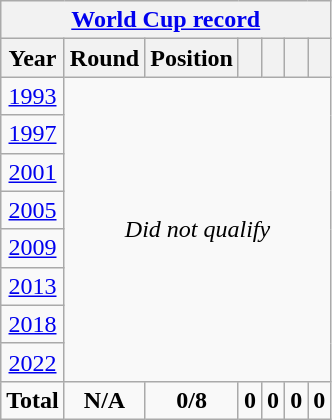<table class="wikitable" style="text-align: center;">
<tr>
<th colspan=10><a href='#'>World Cup record</a></th>
</tr>
<tr>
<th>Year</th>
<th>Round</th>
<th>Position</th>
<th></th>
<th></th>
<th></th>
<th></th>
</tr>
<tr>
<td> <a href='#'>1993</a></td>
<td colspan="6" rowspan=8><em>Did not qualify</em></td>
</tr>
<tr>
<td> <a href='#'>1997</a></td>
</tr>
<tr>
<td> <a href='#'>2001</a></td>
</tr>
<tr>
<td> <a href='#'>2005</a></td>
</tr>
<tr>
<td> <a href='#'>2009</a></td>
</tr>
<tr>
<td> <a href='#'>2013</a></td>
</tr>
<tr>
<td> <a href='#'>2018</a></td>
</tr>
<tr>
<td> <a href='#'>2022</a></td>
</tr>
<tr>
<td colspan=1><strong>Total</strong></td>
<td><strong>N/A</strong></td>
<td><strong>0/8</strong></td>
<td><strong>0</strong></td>
<td><strong>0</strong></td>
<td><strong>0</strong></td>
<td><strong>0</strong></td>
</tr>
</table>
